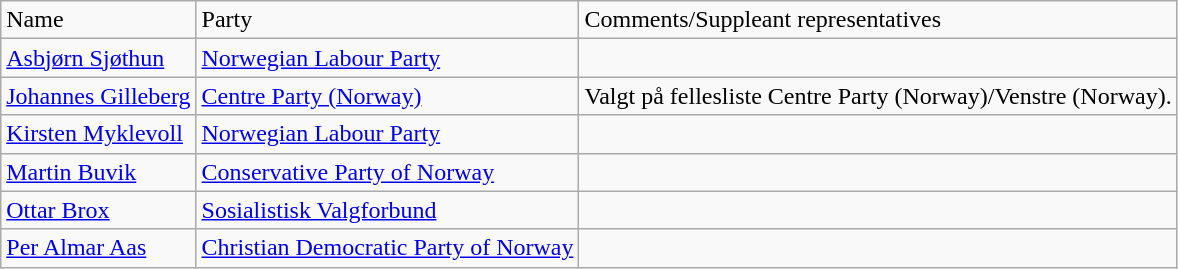<table class="wikitable">
<tr>
<td>Name</td>
<td>Party</td>
<td>Comments/Suppleant representatives</td>
</tr>
<tr>
<td><a href='#'>Asbjørn Sjøthun</a></td>
<td><a href='#'>Norwegian Labour Party</a></td>
<td></td>
</tr>
<tr>
<td><a href='#'>Johannes Gilleberg</a></td>
<td><a href='#'>Centre Party (Norway)</a></td>
<td>Valgt på fellesliste Centre Party (Norway)/Venstre (Norway).</td>
</tr>
<tr>
<td><a href='#'>Kirsten Myklevoll</a></td>
<td><a href='#'>Norwegian Labour Party</a></td>
<td></td>
</tr>
<tr>
<td><a href='#'>Martin Buvik</a></td>
<td><a href='#'>Conservative Party of Norway</a></td>
<td></td>
</tr>
<tr>
<td><a href='#'>Ottar Brox</a></td>
<td><a href='#'>Sosialistisk Valgforbund</a></td>
<td></td>
</tr>
<tr>
<td><a href='#'>Per Almar Aas</a></td>
<td><a href='#'>Christian Democratic Party of Norway</a></td>
<td></td>
</tr>
</table>
